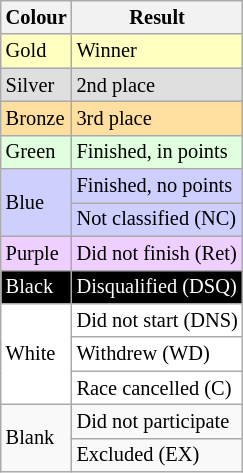<table style="margin-right:0; font-size:85%" class="wikitable">
<tr>
<th>Colour</th>
<th>Result</th>
</tr>
<tr style="background:#ffffbf;">
<td>Gold</td>
<td>Winner</td>
</tr>
<tr style="background:#dfdfdf;">
<td>Silver</td>
<td>2nd place</td>
</tr>
<tr style="background:#ffdf9f;">
<td>Bronze</td>
<td>3rd place</td>
</tr>
<tr style="background:#dfffdf;">
<td>Green</td>
<td>Finished, in points</td>
</tr>
<tr style="background:#cfcfff;">
<td rowspan=2>Blue</td>
<td>Finished, no points</td>
</tr>
<tr style="background:#cfcfff;">
<td>Not classified (NC)</td>
</tr>
<tr style="background:#efcfff;">
<td>Purple</td>
<td>Did not finish (Ret)</td>
</tr>
<tr style="background:#000000; color:white;">
<td>Black</td>
<td>Disqualified (DSQ)</td>
</tr>
<tr style="background:#ffffff;">
<td rowspan=3>White</td>
<td>Did not start (DNS)</td>
</tr>
<tr style="background:#ffffff;">
<td>Withdrew (WD)</td>
</tr>
<tr style="background:#ffffff;">
<td>Race cancelled (C)</td>
</tr>
<tr>
<td rowspan="2">Blank</td>
<td>Did not participate</td>
</tr>
<tr>
<td>Excluded (EX)</td>
</tr>
</table>
